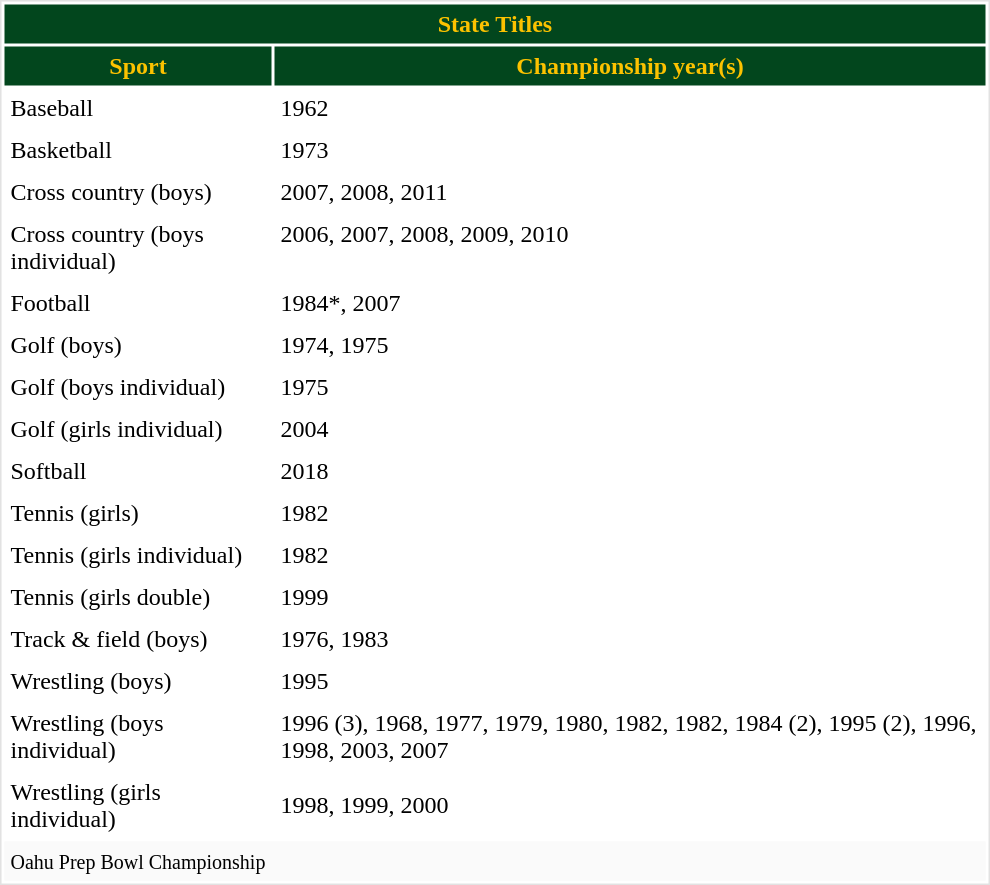<table cellpadding="4" style="width: 660px; border:1px solid #e2e2e2;">
<tr>
<td colspan="2" style="text-align: center; background: #02461D; color: #FCC200;"><strong>State Titles</strong></td>
</tr>
<tr>
<td style="text-align: center; background: #02461D; color: #FCC200; width: 170px;"><strong>Sport</strong></td>
<td style="text-align: center; background: #02461D; color: #FCC200;"><strong>Championship year(s)</strong></td>
</tr>
<tr>
<td>Baseball</td>
<td>1962</td>
</tr>
<tr>
<td>Basketball</td>
<td>1973</td>
</tr>
<tr>
<td>Cross country (boys)</td>
<td>2007, 2008, 2011</td>
</tr>
<tr>
<td>Cross country (boys individual)</td>
<td valign="top">2006, 2007, 2008, 2009, 2010</td>
</tr>
<tr>
<td>Football</td>
<td>1984*, 2007</td>
</tr>
<tr>
<td>Golf (boys)</td>
<td>1974, 1975</td>
</tr>
<tr>
<td>Golf (boys individual)</td>
<td>1975</td>
</tr>
<tr>
<td>Golf (girls individual)</td>
<td>2004</td>
</tr>
<tr>
<td>Softball</td>
<td>2018</td>
</tr>
<tr>
<td>Tennis (girls)</td>
<td>1982</td>
</tr>
<tr>
<td>Tennis (girls individual)</td>
<td>1982</td>
</tr>
<tr>
<td>Tennis (girls double)</td>
<td>1999</td>
</tr>
<tr>
<td>Track & field  (boys)</td>
<td>1976, 1983</td>
</tr>
<tr>
<td>Wrestling (boys)</td>
<td>1995</td>
</tr>
<tr>
<td valign="top">Wrestling (boys individual)</td>
<td>1996 (3), 1968, 1977, 1979, 1980, 1982, 1982, 1984 (2), 1995 (2), 1996, 1998, 2003, 2007</td>
</tr>
<tr>
<td>Wrestling (girls individual)</td>
<td>1998, 1999, 2000</td>
</tr>
<tr>
<td colspan="2" style="background-color:#fafafa;"><small> Oahu Prep Bowl Championship</small></td>
</tr>
</table>
